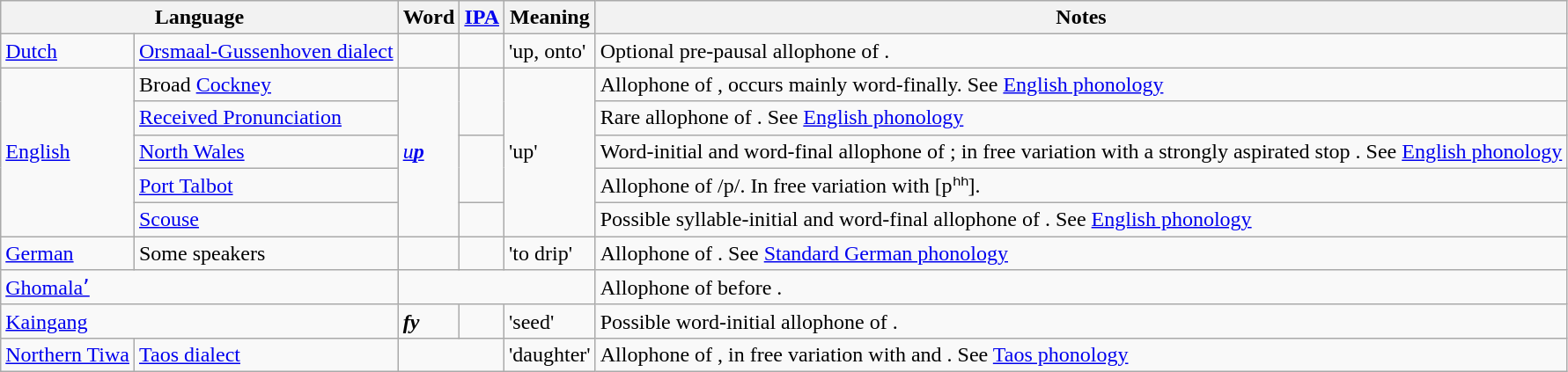<table class="wikitable">
<tr>
<th colspan=2>Language</th>
<th>Word</th>
<th><a href='#'>IPA</a></th>
<th>Meaning</th>
<th>Notes</th>
</tr>
<tr>
<td><a href='#'>Dutch</a></td>
<td><a href='#'>Orsmaal-Gussenhoven dialect</a></td>
<td></td>
<td></td>
<td>'up, onto'</td>
<td>Optional pre-pausal allophone of .</td>
</tr>
<tr>
<td rowspan="5"><a href='#'>English</a></td>
<td>Broad <a href='#'>Cockney</a></td>
<td rowspan="5"><em><a href='#'>u<strong>p</strong></a></em></td>
<td rowspan=2></td>
<td rowspan="5">'up'</td>
<td>Allophone of , occurs mainly word-finally. See <a href='#'>English phonology</a></td>
</tr>
<tr>
<td><a href='#'>Received Pronunciation</a></td>
<td>Rare allophone of . See <a href='#'>English phonology</a></td>
</tr>
<tr>
<td><a href='#'>North Wales</a></td>
<td rowspan="2"></td>
<td>Word-initial and word-final allophone of ; in free variation with a strongly aspirated stop . See <a href='#'>English phonology</a></td>
</tr>
<tr>
<td><a href='#'>Port Talbot</a></td>
<td>Allophone of /p/. In free variation with [pʰʰ].</td>
</tr>
<tr>
<td><a href='#'>Scouse</a></td>
<td></td>
<td>Possible syllable-initial and word-final allophone of . See <a href='#'>English phonology</a></td>
</tr>
<tr>
<td><a href='#'>German</a></td>
<td>Some speakers</td>
<td></td>
<td></td>
<td>'to drip'</td>
<td>Allophone of . See <a href='#'>Standard German phonology</a></td>
</tr>
<tr>
<td colspan="2"><a href='#'>Ghomalaʼ</a></td>
<td colspan="3"></td>
<td>Allophone of  before .</td>
</tr>
<tr>
<td colspan=2><a href='#'>Kaingang</a></td>
<td><strong><em>f<strong>y<em></td>
<td></td>
<td>'seed'</td>
<td>Possible word-initial allophone of .</td>
</tr>
<tr>
<td><a href='#'>Northern Tiwa</a></td>
<td><a href='#'>Taos dialect</a></td>
<td colspan=2></td>
<td>'daughter'</td>
<td>Allophone of , in free variation with  and . See <a href='#'>Taos phonology</a></td>
</tr>
</table>
